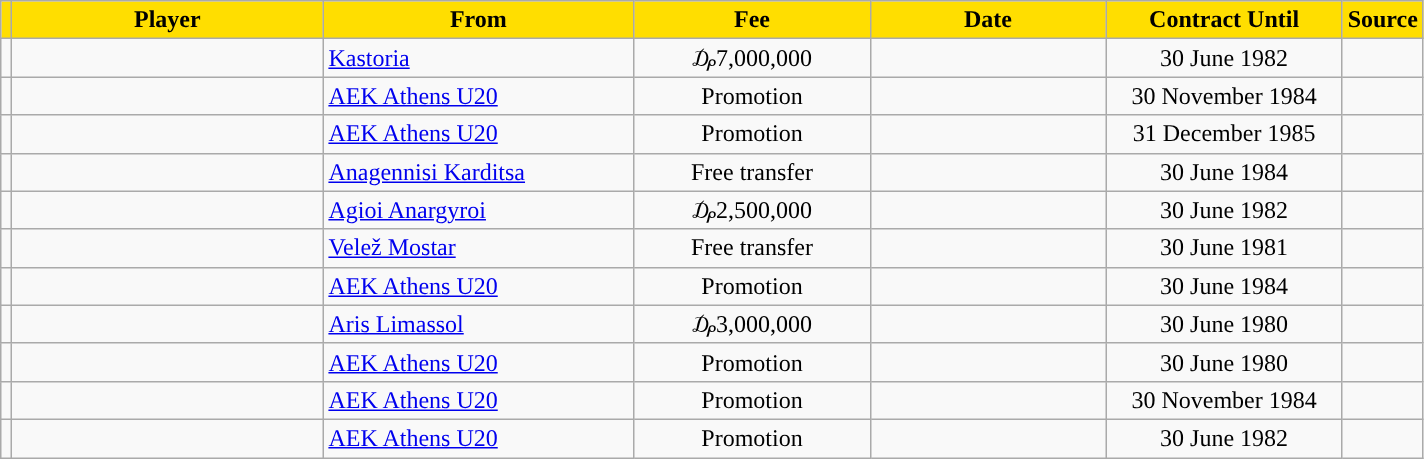<table class="wikitable sortable">
<tr>
<th style="background:#FFDE00"></th>
<th width=200 style="background:#FFDE00">Player</th>
<th width=200 style="background:#FFDE00">From</th>
<th width=150 style="background:#FFDE00">Fee</th>
<th width=150 style="background:#FFDE00">Date</th>
<th width=150 style="background:#FFDE00">Contract Until</th>
<th style="background:#FFDE00">Source</th>
</tr>
<tr>
<td align=center></td>
<td></td>
<td> <a href='#'>Kastoria</a></td>
<td align=center>₯7,000,000</td>
<td align=center></td>
<td align=center>30 June 1982</td>
<td align=center></td>
</tr>
<tr>
<td align=center></td>
<td></td>
<td> <a href='#'>AEK Athens U20</a></td>
<td align=center>Promotion</td>
<td align=center></td>
<td align=center>30 November 1984</td>
<td align=center></td>
</tr>
<tr>
<td align=center></td>
<td></td>
<td> <a href='#'>AEK Athens U20</a></td>
<td align=center>Promotion</td>
<td align=center></td>
<td align=center>31 December 1985</td>
<td align=center></td>
</tr>
<tr>
<td align=center></td>
<td></td>
<td> <a href='#'>Anagennisi Karditsa</a></td>
<td align=center>Free transfer</td>
<td align=center></td>
<td align=center>30 June 1984</td>
<td align=center></td>
</tr>
<tr>
<td align=center></td>
<td></td>
<td> <a href='#'>Agioi Anargyroi</a></td>
<td align=center>₯2,500,000</td>
<td align=center></td>
<td align=center>30 June 1982</td>
<td align=center></td>
</tr>
<tr>
<td align=center></td>
<td></td>
<td> <a href='#'>Velež Mostar</a></td>
<td align=center>Free transfer</td>
<td align=center></td>
<td align=center>30 June 1981</td>
<td align=center></td>
</tr>
<tr>
<td align=center></td>
<td></td>
<td> <a href='#'>AEK Athens U20</a></td>
<td align=center>Promotion</td>
<td align=center></td>
<td align=center>30 June 1984</td>
<td align=center></td>
</tr>
<tr>
<td align=center></td>
<td></td>
<td> <a href='#'>Aris Limassol</a></td>
<td align=center>₯3,000,000</td>
<td align=center></td>
<td align=center>30 June 1980</td>
<td align=center></td>
</tr>
<tr>
<td align=center></td>
<td></td>
<td> <a href='#'>AEK Athens U20</a></td>
<td align=center>Promotion</td>
<td align=center></td>
<td align=center>30 June 1980</td>
<td align=center></td>
</tr>
<tr>
<td align=center></td>
<td></td>
<td> <a href='#'>AEK Athens U20</a></td>
<td align=center>Promotion</td>
<td align=center></td>
<td align=center>30 November 1984</td>
<td align=center></td>
</tr>
<tr>
<td align=center></td>
<td></td>
<td> <a href='#'>AEK Athens U20</a></td>
<td align=center>Promotion</td>
<td align=center></td>
<td align=center>30 June 1982</td>
<td align=center></td>
</tr>
</table>
